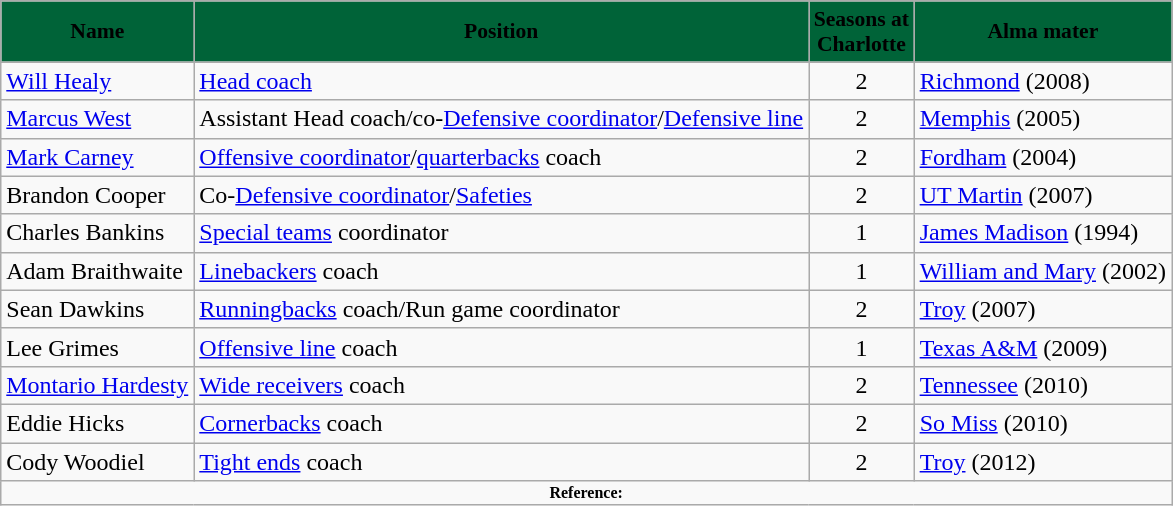<table class="wikitable">
<tr style="background:#006338; text-align:center;font-size:90%;">
<td><span><strong>Name</strong></span></td>
<td><span><strong>Position</strong></span></td>
<td><span><strong>Seasons at<br>Charlotte</strong></span></td>
<td><span><strong>Alma mater</strong></span></td>
</tr>
<tr>
<td><a href='#'>Will Healy</a></td>
<td><a href='#'>Head coach</a></td>
<td align=center>2</td>
<td><a href='#'>Richmond</a> (2008)</td>
</tr>
<tr>
<td><a href='#'>Marcus West</a></td>
<td>Assistant Head coach/co-<a href='#'>Defensive coordinator</a>/<a href='#'>Defensive line</a></td>
<td align=center>2</td>
<td><a href='#'>Memphis</a> (2005)</td>
</tr>
<tr>
<td><a href='#'>Mark Carney</a></td>
<td><a href='#'>Offensive coordinator</a>/<a href='#'>quarterbacks</a> coach</td>
<td align=center>2</td>
<td><a href='#'>Fordham</a> (2004)</td>
</tr>
<tr>
<td>Brandon Cooper</td>
<td>Co-<a href='#'>Defensive coordinator</a>/<a href='#'>Safeties</a></td>
<td align=center>2</td>
<td><a href='#'>UT Martin</a> (2007)</td>
</tr>
<tr>
<td>Charles Bankins</td>
<td><a href='#'>Special teams</a> coordinator</td>
<td align=center>1</td>
<td><a href='#'>James Madison</a> (1994)</td>
</tr>
<tr>
<td>Adam Braithwaite</td>
<td><a href='#'>Linebackers</a> coach</td>
<td align=center>1</td>
<td><a href='#'>William and Mary</a> (2002)</td>
</tr>
<tr>
<td>Sean Dawkins</td>
<td><a href='#'>Runningbacks</a> coach/Run game coordinator</td>
<td align=center>2</td>
<td><a href='#'>Troy</a> (2007)</td>
</tr>
<tr>
<td>Lee Grimes</td>
<td><a href='#'>Offensive line</a> coach</td>
<td align=center>1</td>
<td><a href='#'>Texas A&M</a> (2009)</td>
</tr>
<tr>
<td><a href='#'>Montario Hardesty</a></td>
<td><a href='#'>Wide receivers</a> coach</td>
<td align=center>2</td>
<td><a href='#'>Tennessee</a> (2010)</td>
</tr>
<tr>
<td>Eddie Hicks</td>
<td><a href='#'>Cornerbacks</a> coach</td>
<td align=center>2</td>
<td><a href='#'>So Miss</a> (2010)</td>
</tr>
<tr>
<td>Cody Woodiel</td>
<td><a href='#'>Tight ends</a> coach</td>
<td align=center>2</td>
<td><a href='#'>Troy</a> (2012)</td>
</tr>
<tr>
<td colspan="4" style="font-size: 8pt" align="center"><strong>Reference:</strong></td>
</tr>
</table>
